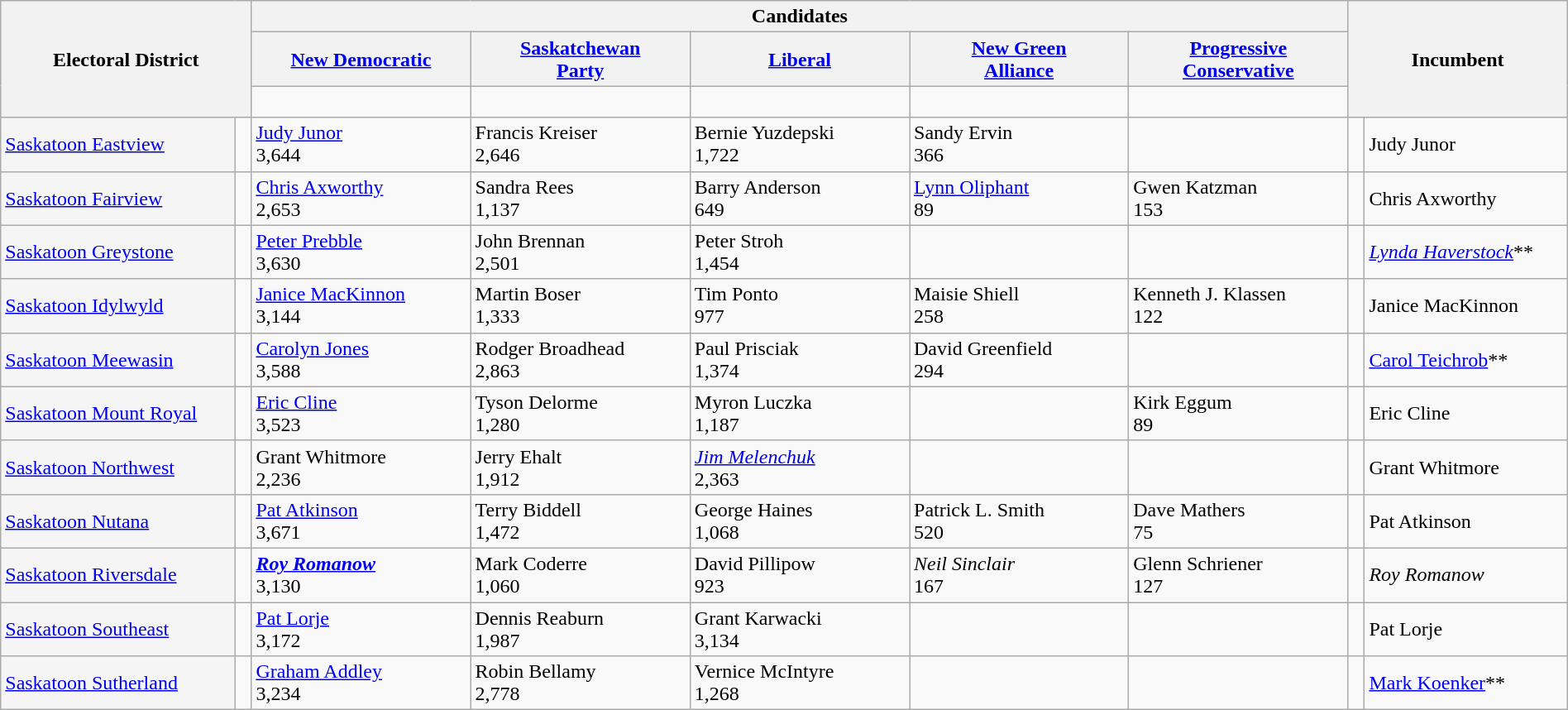<table class="wikitable" style="width:100%">
<tr>
<th style="width:16%;" rowspan=3 colspan=2>Electoral District</th>
<th colspan=5>Candidates</th>
<th style="width:14%;" rowspan=3 colspan=2>Incumbent</th>
</tr>
<tr>
<th width=14%><a href='#'>New Democratic</a></th>
<th width=14%><a href='#'>Saskatchewan<br>Party</a></th>
<th width=14%><a href='#'>Liberal</a></th>
<th width=14%><a href='#'>New Green<br>Alliance</a></th>
<th width=14%><a href='#'>Progressive<br>Conservative</a></th>
</tr>
<tr>
<td width=14% > </td>
<td width=14% > </td>
<td width=14% > </td>
<td width=14% > </td>
<td width=14% > </td>
</tr>
<tr>
<td bgcolor=whitesmoke><a href='#'>Saskatoon Eastview</a></td>
<td> </td>
<td><a href='#'>Judy Junor</a><br>3,644</td>
<td>Francis Kreiser<br>2,646</td>
<td>Bernie Yuzdepski<br>1,722</td>
<td>Sandy Ervin<br>366</td>
<td></td>
<td> </td>
<td>Judy Junor</td>
</tr>
<tr>
<td bgcolor=whitesmoke><a href='#'>Saskatoon Fairview</a></td>
<td> </td>
<td><a href='#'>Chris Axworthy</a><br>2,653</td>
<td>Sandra Rees<br>1,137</td>
<td>Barry Anderson<br>649</td>
<td><a href='#'>Lynn Oliphant</a><br>89</td>
<td>Gwen Katzman<br>153</td>
<td> </td>
<td>Chris Axworthy</td>
</tr>
<tr>
<td bgcolor=whitesmoke><a href='#'>Saskatoon Greystone</a></td>
<td> </td>
<td><a href='#'>Peter Prebble</a><br>3,630</td>
<td>John Brennan<br>2,501</td>
<td>Peter Stroh<br>1,454</td>
<td></td>
<td></td>
<td> </td>
<td><em><a href='#'>Lynda Haverstock</a></em>**</td>
</tr>
<tr>
<td bgcolor=whitesmoke><a href='#'>Saskatoon Idylwyld</a></td>
<td> </td>
<td><a href='#'>Janice MacKinnon</a><br>3,144</td>
<td>Martin Boser<br>1,333</td>
<td>Tim Ponto<br>977</td>
<td>Maisie Shiell<br>258</td>
<td>Kenneth J. Klassen<br>122</td>
<td> </td>
<td>Janice MacKinnon</td>
</tr>
<tr>
<td bgcolor=whitesmoke><a href='#'>Saskatoon Meewasin</a></td>
<td> </td>
<td><a href='#'>Carolyn Jones</a><br>3,588</td>
<td>Rodger Broadhead<br>2,863</td>
<td>Paul Prisciak<br>1,374</td>
<td>David Greenfield<br>294</td>
<td></td>
<td> </td>
<td><a href='#'>Carol Teichrob</a>**</td>
</tr>
<tr>
<td bgcolor=whitesmoke><a href='#'>Saskatoon Mount Royal</a></td>
<td> </td>
<td><a href='#'>Eric Cline</a><br>3,523</td>
<td>Tyson Delorme<br>1,280</td>
<td>Myron Luczka<br>1,187</td>
<td></td>
<td>Kirk Eggum<br>89</td>
<td> </td>
<td>Eric Cline</td>
</tr>
<tr>
<td bgcolor=whitesmoke><a href='#'>Saskatoon Northwest</a></td>
<td> </td>
<td>Grant Whitmore<br>2,236</td>
<td>Jerry Ehalt<br>1,912</td>
<td><em><a href='#'>Jim Melenchuk</a></em><br>2,363</td>
<td></td>
<td></td>
<td> </td>
<td>Grant Whitmore</td>
</tr>
<tr>
<td bgcolor=whitesmoke><a href='#'>Saskatoon Nutana</a></td>
<td> </td>
<td><a href='#'>Pat Atkinson</a><br>3,671</td>
<td>Terry Biddell<br>1,472</td>
<td>George Haines<br>1,068</td>
<td>Patrick L. Smith<br>520</td>
<td>Dave Mathers<br>75</td>
<td> </td>
<td>Pat Atkinson</td>
</tr>
<tr>
<td bgcolor=whitesmoke><a href='#'>Saskatoon Riversdale</a></td>
<td> </td>
<td><strong><em><a href='#'>Roy Romanow</a></em></strong><br>3,130</td>
<td>Mark Coderre<br>1,060</td>
<td>David Pillipow<br>923</td>
<td><em>Neil Sinclair</em><br>167</td>
<td>Glenn Schriener<br>127</td>
<td> </td>
<td><em>Roy Romanow</em></td>
</tr>
<tr>
<td bgcolor=whitesmoke><a href='#'>Saskatoon Southeast</a></td>
<td> </td>
<td><a href='#'>Pat Lorje</a><br>3,172</td>
<td>Dennis Reaburn<br>1,987</td>
<td>Grant Karwacki<br>3,134</td>
<td></td>
<td></td>
<td> </td>
<td>Pat Lorje</td>
</tr>
<tr>
<td bgcolor=whitesmoke><a href='#'>Saskatoon Sutherland</a></td>
<td> </td>
<td><a href='#'>Graham Addley</a><br>3,234</td>
<td>Robin Bellamy<br>2,778</td>
<td>Vernice McIntyre<br>1,268</td>
<td></td>
<td></td>
<td> </td>
<td><a href='#'>Mark Koenker</a>**</td>
</tr>
</table>
